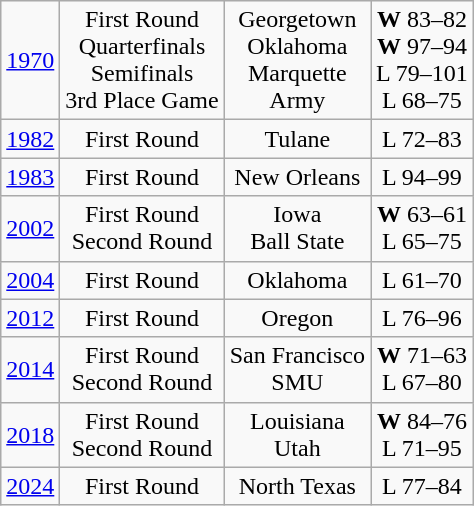<table class="wikitable">
<tr align="center">
<td><a href='#'>1970</a></td>
<td>First Round<br>Quarterfinals<br>Semifinals<br>3rd Place Game</td>
<td>Georgetown<br>Oklahoma<br>Marquette<br>Army</td>
<td><strong>W</strong> 83–82<br><strong>W</strong> 97–94<br>L 79–101<br>L 68–75</td>
</tr>
<tr align="center">
<td><a href='#'>1982</a></td>
<td>First Round</td>
<td>Tulane</td>
<td>L 72–83</td>
</tr>
<tr align="center">
<td><a href='#'>1983</a></td>
<td>First Round</td>
<td>New Orleans</td>
<td>L 94–99</td>
</tr>
<tr align="center">
<td><a href='#'>2002</a></td>
<td>First Round<br>Second Round</td>
<td>Iowa<br>Ball State</td>
<td><strong>W</strong> 63–61<br>L 65–75</td>
</tr>
<tr align="center">
<td><a href='#'>2004</a></td>
<td>First Round</td>
<td>Oklahoma</td>
<td>L 61–70</td>
</tr>
<tr align="center">
<td><a href='#'>2012</a></td>
<td>First Round</td>
<td>Oregon</td>
<td>L 76–96</td>
</tr>
<tr align="center">
<td><a href='#'>2014</a></td>
<td>First Round<br>Second Round</td>
<td>San Francisco<br>SMU</td>
<td><strong>W</strong> 71–63<br>L 67–80</td>
</tr>
<tr align="center">
<td><a href='#'>2018</a></td>
<td>First Round<br>Second Round</td>
<td>Louisiana<br>Utah</td>
<td><strong>W</strong> 84–76<br>L 71–95</td>
</tr>
<tr align="center">
<td><a href='#'>2024</a></td>
<td>First Round</td>
<td>North Texas</td>
<td>L 77–84</td>
</tr>
</table>
